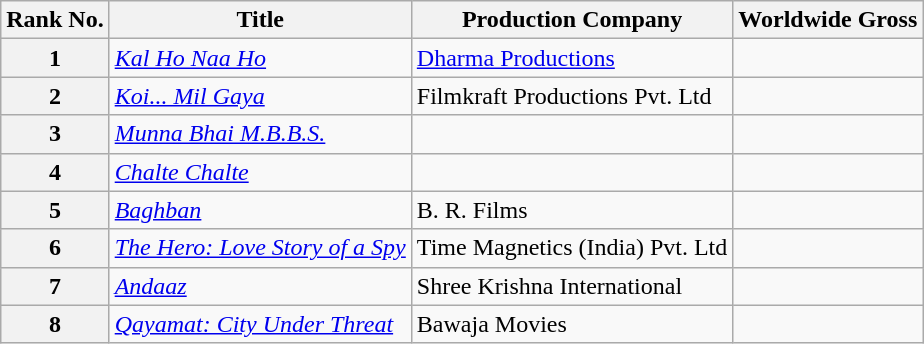<table class="wikitable">
<tr>
<th>Rank No.</th>
<th>Title</th>
<th>Production Company</th>
<th>Worldwide Gross</th>
</tr>
<tr>
<th>1</th>
<td><em><a href='#'>Kal Ho Naa Ho</a></em></td>
<td><a href='#'>Dharma Productions</a></td>
<td></td>
</tr>
<tr>
<th>2</th>
<td><em><a href='#'>Koi... Mil Gaya</a></em></td>
<td>Filmkraft Productions Pvt. Ltd</td>
<td></td>
</tr>
<tr>
<th>3</th>
<td><em><a href='#'>Munna Bhai M.B.B.S.</a></em></td>
<td></td>
<td></td>
</tr>
<tr>
<th>4</th>
<td><em><a href='#'>Chalte Chalte</a></em></td>
<td></td>
<td></td>
</tr>
<tr>
<th>5</th>
<td><em><a href='#'>Baghban</a></em></td>
<td>B. R. Films</td>
<td></td>
</tr>
<tr>
<th>6</th>
<td><em><a href='#'>The Hero: Love Story of a Spy</a></em></td>
<td>Time Magnetics (India) Pvt. Ltd</td>
<td></td>
</tr>
<tr>
<th>7</th>
<td><em><a href='#'>Andaaz</a></em></td>
<td>Shree Krishna International</td>
<td></td>
</tr>
<tr>
<th>8</th>
<td><em><a href='#'>Qayamat: City Under Threat</a></em></td>
<td>Bawaja Movies</td>
<td></td>
</tr>
</table>
